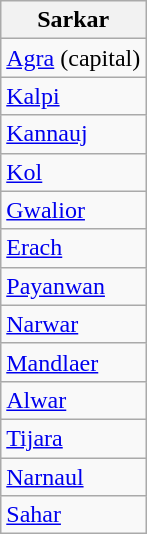<table class="wikitable">
<tr>
<th>Sarkar</th>
</tr>
<tr>
<td><a href='#'>Agra</a> (capital)</td>
</tr>
<tr>
<td><a href='#'>Kalpi</a></td>
</tr>
<tr>
<td><a href='#'>Kannauj</a></td>
</tr>
<tr>
<td><a href='#'>Kol</a></td>
</tr>
<tr>
<td><a href='#'>Gwalior</a></td>
</tr>
<tr>
<td><a href='#'>Erach</a></td>
</tr>
<tr>
<td><a href='#'>Payanwan</a></td>
</tr>
<tr>
<td><a href='#'>Narwar</a></td>
</tr>
<tr>
<td><a href='#'>Mandlaer</a></td>
</tr>
<tr>
<td><a href='#'>Alwar</a></td>
</tr>
<tr>
<td><a href='#'>Tijara</a></td>
</tr>
<tr>
<td><a href='#'>Narnaul</a></td>
</tr>
<tr>
<td><a href='#'>Sahar</a></td>
</tr>
</table>
